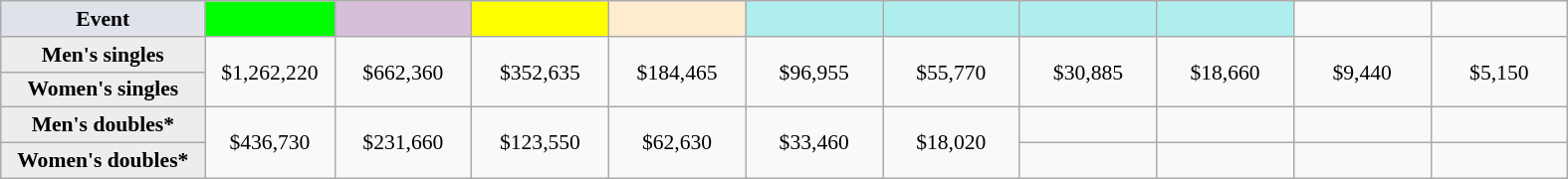<table class="wikitable nowrap" style=font-size:90%;text-align:center>
<tr>
<td style="width:130px; background:#dfe2e9;"><strong>Event</strong></td>
<td style="width:80px; background:lime;"></td>
<td style="width:85px; background:thistle;"></td>
<td style="width:85px; background:#ff0;"></td>
<td style="width:85px; background:#ffebcd;"></td>
<td style="width:85px; background:#afeeee;"></td>
<td style="width:85px; background:#afeeee;"></td>
<td style="width:85px; background:#afeeee;"></td>
<td style="width:85px; background:#afeeee;"></td>
<td width=85></td>
<td width=85></td>
</tr>
<tr>
<th style=background:#ededed>Men's singles</th>
<td rowspan=2>$1,262,220</td>
<td rowspan=2>$662,360</td>
<td rowspan=2>$352,635</td>
<td rowspan=2>$184,465</td>
<td rowspan=2>$96,955</td>
<td rowspan=2>$55,770</td>
<td rowspan=2>$30,885</td>
<td rowspan=2>$18,660</td>
<td rowspan=2>$9,440</td>
<td rowspan=2>$5,150</td>
</tr>
<tr>
<th style=background:#ededed>Women's singles</th>
</tr>
<tr>
<th style=background:#ededed>Men's doubles*</th>
<td rowspan=2>$436,730</td>
<td rowspan=2>$231,660</td>
<td rowspan=2>$123,550</td>
<td rowspan=2>$62,630</td>
<td rowspan=2>$33,460</td>
<td rowspan=2>$18,020</td>
<td></td>
<td></td>
<td></td>
<td></td>
</tr>
<tr>
<th style=background:#ededed>Women's doubles*</th>
<td></td>
<td></td>
<td></td>
<td></td>
</tr>
</table>
